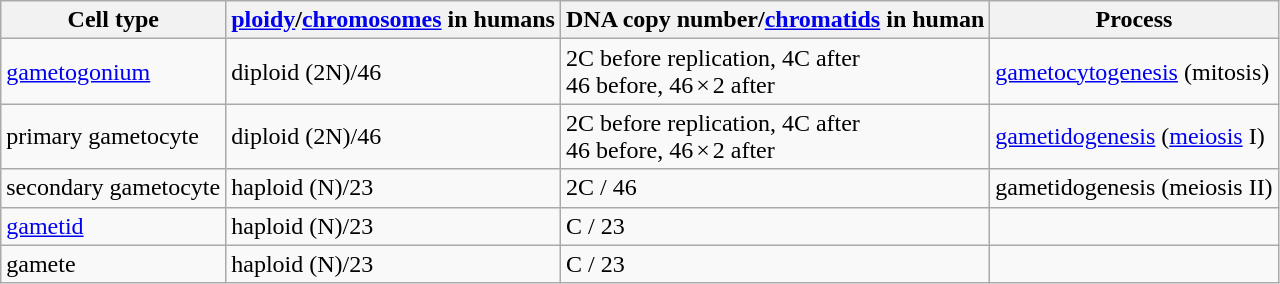<table class="wikitable">
<tr>
<th>Cell type</th>
<th><a href='#'>ploidy</a>/<a href='#'>chromosomes</a> in humans</th>
<th>DNA copy number/<a href='#'>chromatids</a> in human</th>
<th>Process</th>
</tr>
<tr>
<td><a href='#'>gametogonium</a></td>
<td>diploid (2N)/46</td>
<td>2C before replication, 4C after<br>46 before, 46 × 2 after</td>
<td><a href='#'>gametocytogenesis</a> (mitosis)</td>
</tr>
<tr>
<td>primary gametocyte</td>
<td>diploid (2N)/46</td>
<td>2C before replication, 4C after<br>46 before, 46 × 2 after</td>
<td><a href='#'>gametidogenesis</a> (<a href='#'>meiosis</a> I)</td>
</tr>
<tr>
<td>secondary gametocyte</td>
<td>haploid (N)/23</td>
<td>2C / 46</td>
<td>gametidogenesis (meiosis II)</td>
</tr>
<tr>
<td><a href='#'>gametid</a></td>
<td>haploid (N)/23</td>
<td>C / 23</td>
<td></td>
</tr>
<tr>
<td>gamete</td>
<td>haploid (N)/23</td>
<td>C / 23</td>
<td></td>
</tr>
</table>
